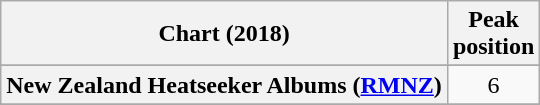<table class="wikitable sortable plainrowheaders" style="text-align:center">
<tr>
<th scope="col">Chart (2018)</th>
<th scope="col">Peak<br> position</th>
</tr>
<tr>
</tr>
<tr>
</tr>
<tr>
</tr>
<tr>
</tr>
<tr>
</tr>
<tr>
</tr>
<tr>
</tr>
<tr>
<th scope="row">New Zealand Heatseeker Albums (<a href='#'>RMNZ</a>)</th>
<td>6</td>
</tr>
<tr>
</tr>
<tr>
</tr>
<tr>
</tr>
<tr>
</tr>
<tr>
</tr>
<tr>
</tr>
<tr>
</tr>
</table>
